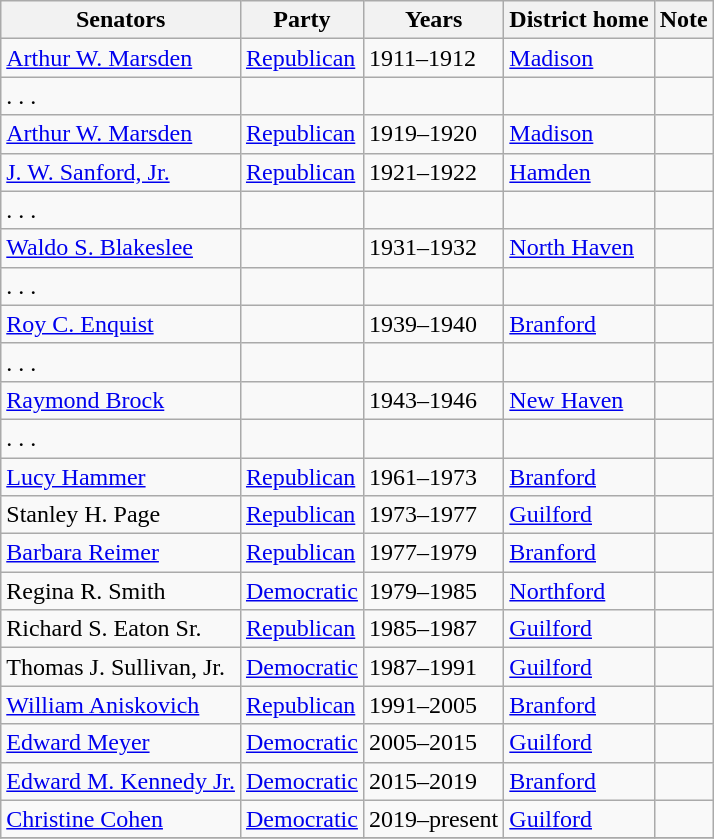<table class=wikitable>
<tr valign=bottom>
<th>Senators</th>
<th>Party</th>
<th>Years</th>
<th>District home</th>
<th>Note</th>
</tr>
<tr>
<td><a href='#'>Arthur W. Marsden</a></td>
<td><a href='#'>Republican</a></td>
<td>1911–1912</td>
<td><a href='#'>Madison</a></td>
<td></td>
</tr>
<tr>
<td>. . .</td>
<td></td>
<td></td>
<td></td>
<td></td>
</tr>
<tr>
<td><a href='#'>Arthur W. Marsden</a></td>
<td><a href='#'>Republican</a></td>
<td>1919–1920</td>
<td><a href='#'>Madison</a></td>
<td></td>
</tr>
<tr>
<td><a href='#'>J. W. Sanford, Jr.</a></td>
<td><a href='#'>Republican</a></td>
<td>1921–1922</td>
<td><a href='#'>Hamden</a></td>
<td></td>
</tr>
<tr>
<td>. . .</td>
<td></td>
<td></td>
<td></td>
<td></td>
</tr>
<tr>
<td><a href='#'>Waldo S. Blakeslee</a></td>
<td></td>
<td>1931–1932</td>
<td><a href='#'>North Haven</a></td>
<td></td>
</tr>
<tr>
<td>. . .</td>
<td></td>
<td></td>
<td></td>
<td></td>
</tr>
<tr>
<td><a href='#'>Roy C. Enquist</a></td>
<td></td>
<td>1939–1940</td>
<td><a href='#'>Branford</a></td>
<td></td>
</tr>
<tr>
<td>. . .</td>
<td></td>
<td></td>
<td></td>
<td></td>
</tr>
<tr>
<td><a href='#'>Raymond Brock</a></td>
<td></td>
<td>1943–1946</td>
<td><a href='#'>New Haven</a></td>
<td></td>
</tr>
<tr>
<td>. . .</td>
<td></td>
<td></td>
<td></td>
<td></td>
</tr>
<tr>
<td><a href='#'>Lucy Hammer</a></td>
<td><a href='#'>Republican</a></td>
<td>1961–1973</td>
<td><a href='#'>Branford</a></td>
<td></td>
</tr>
<tr>
<td>Stanley H. Page</td>
<td><a href='#'>Republican</a></td>
<td>1973–1977</td>
<td><a href='#'>Guilford</a></td>
<td></td>
</tr>
<tr>
<td><a href='#'>Barbara Reimer</a></td>
<td><a href='#'>Republican</a></td>
<td>1977–1979</td>
<td><a href='#'>Branford</a></td>
<td></td>
</tr>
<tr>
<td>Regina R. Smith</td>
<td><a href='#'>Democratic</a></td>
<td>1979–1985</td>
<td><a href='#'>Northford</a></td>
<td></td>
</tr>
<tr>
<td>Richard S. Eaton Sr.</td>
<td><a href='#'>Republican</a></td>
<td>1985–1987</td>
<td><a href='#'>Guilford</a></td>
<td></td>
</tr>
<tr>
<td>Thomas J. Sullivan, Jr.</td>
<td><a href='#'>Democratic</a></td>
<td>1987–1991</td>
<td><a href='#'>Guilford</a></td>
<td></td>
</tr>
<tr>
<td><a href='#'>William Aniskovich</a></td>
<td><a href='#'>Republican</a></td>
<td>1991–2005</td>
<td><a href='#'>Branford</a></td>
<td></td>
</tr>
<tr>
<td><a href='#'>Edward Meyer</a></td>
<td><a href='#'>Democratic</a></td>
<td>2005–2015</td>
<td><a href='#'>Guilford</a></td>
<td></td>
</tr>
<tr>
<td><a href='#'>Edward M. Kennedy Jr.</a></td>
<td><a href='#'>Democratic</a></td>
<td>2015–2019</td>
<td><a href='#'>Branford</a></td>
<td></td>
</tr>
<tr>
<td><a href='#'>Christine Cohen</a></td>
<td><a href='#'>Democratic</a></td>
<td>2019–present</td>
<td><a href='#'>Guilford</a></td>
<td></td>
</tr>
<tr>
</tr>
</table>
